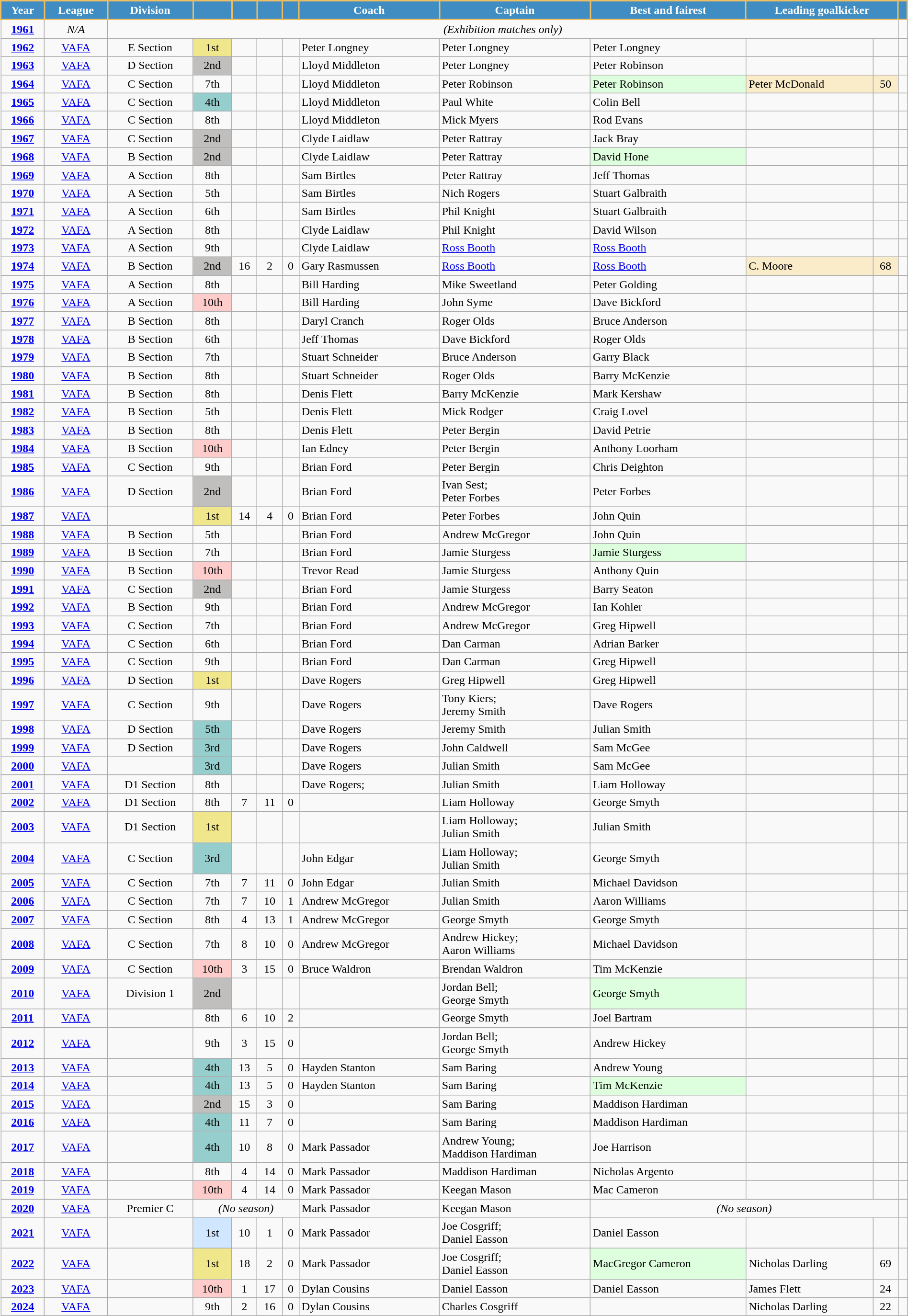<table class="wikitable"; style="width:100%;">
<tr>
<th style="background:#3F8DC2; color:#FFFFFF; border:solid #F0BE5F 2px">Year</th>
<th style="background:#3F8DC2; color:#FFFFFF; border:solid #F0BE5F 2px">League</th>
<th style="background:#3F8DC2; color:#FFFFFF; border:solid #F0BE5F 2px">Division</th>
<th style="background:#3F8DC2; color:#FFFFFF; border:solid #F0BE5F 2px"></th>
<th style="background:#3F8DC2; color:#FFFFFF; border:solid #F0BE5F 2px"></th>
<th style="background:#3F8DC2; color:#FFFFFF; border:solid #F0BE5F 2px"></th>
<th style="background:#3F8DC2; color:#FFFFFF; border:solid #F0BE5F 2px"></th>
<th style="background:#3F8DC2; color:#FFFFFF; border:solid #F0BE5F 2px">Coach</th>
<th style="background:#3F8DC2; color:#FFFFFF; border:solid #F0BE5F 2px">Captain</th>
<th style="background:#3F8DC2; color:#FFFFFF; border:solid #F0BE5F 2px">Best and fairest</th>
<th colspan=2; style="background:#3F8DC2; color:#FFFFFF; border:solid #F0BE5F 2px">Leading goalkicker</th>
<th style="background:#3F8DC2; color:#FFFFFF; border:solid #F0BE5F 2px"></th>
</tr>
<tr>
<td align=center><strong><a href='#'>1961</a></strong></td>
<td align=center><em>N/A</em></td>
<td colspan=10; align=center><em>(Exhibition matches only)</em></td>
<td align=center></td>
</tr>
<tr>
<td align="center"><strong><a href='#'>1962</a></strong></td>
<td align="center"><a href='#'>VAFA</a></td>
<td align="center">E Section</td>
<td align="center" style=background:#F0E68C>1st</td>
<td align="center"></td>
<td align="center"></td>
<td align="center"></td>
<td>Peter Longney</td>
<td>Peter Longney</td>
<td>Peter Longney</td>
<td></td>
<td align="center"></td>
<td align="center"></td>
</tr>
<tr>
<td align="center"><strong><a href='#'>1963</a></strong></td>
<td align="center"><a href='#'>VAFA</a></td>
<td align="center">D Section</td>
<td align="center" style=background:#C0BFBD>2nd</td>
<td align="center"></td>
<td align="center"></td>
<td align="center"></td>
<td>Lloyd Middleton</td>
<td>Peter Longney</td>
<td>Peter Robinson</td>
<td></td>
<td align="center"></td>
<td align="center"></td>
</tr>
<tr>
<td align="center"><strong><a href='#'>1964</a></strong></td>
<td align="center"><a href='#'>VAFA</a></td>
<td align="center">C Section</td>
<td align="center">7th</td>
<td align="center"></td>
<td align="center"></td>
<td align="center"></td>
<td>Lloyd Middleton</td>
<td>Peter Robinson</td>
<td style=background:#DDFFDD>Peter Robinson</td>
<td style=background:#FAECC8>Peter McDonald</td>
<td align="center" style=background:#FAECC8>50</td>
<td align="center"></td>
</tr>
<tr>
<td align="center"><strong><a href='#'>1965</a></strong></td>
<td align="center"><a href='#'>VAFA</a></td>
<td align="center">C Section</td>
<td align="center" style=background:#96CDCD>4th</td>
<td align="center"></td>
<td align="center"></td>
<td align="center"></td>
<td>Lloyd Middleton</td>
<td>Paul White</td>
<td>Colin Bell</td>
<td></td>
<td align="center"></td>
<td align="center"></td>
</tr>
<tr>
<td align="center"><strong><a href='#'>1966</a></strong></td>
<td align="center"><a href='#'>VAFA</a></td>
<td align="center">C Section</td>
<td align="center">8th</td>
<td align="center"></td>
<td align="center"></td>
<td align="center"></td>
<td>Lloyd Middleton</td>
<td>Mick Myers</td>
<td>Rod Evans</td>
<td></td>
<td align="center"></td>
<td align="center"></td>
</tr>
<tr>
<td align="center"><strong><a href='#'>1967</a></strong></td>
<td align="center"><a href='#'>VAFA</a></td>
<td align="center">C Section</td>
<td align="center" style=background:#C0BFBD>2nd</td>
<td align="center"></td>
<td align="center"></td>
<td align="center"></td>
<td>Clyde Laidlaw</td>
<td>Peter Rattray</td>
<td>Jack Bray</td>
<td></td>
<td align="center"></td>
<td align="center"></td>
</tr>
<tr>
<td align="center"><strong><a href='#'>1968</a></strong></td>
<td align="center"><a href='#'>VAFA</a></td>
<td align="center">B Section</td>
<td align="center" style=background:#C0BFBD>2nd</td>
<td align="center"></td>
<td align="center"></td>
<td align="center"></td>
<td>Clyde Laidlaw</td>
<td>Peter Rattray</td>
<td style=background:#DDFFDD>David Hone</td>
<td></td>
<td align="center"></td>
<td align="center"></td>
</tr>
<tr>
<td align="center"><strong><a href='#'>1969</a></strong></td>
<td align="center"><a href='#'>VAFA</a></td>
<td align=center>A Section</td>
<td align=center>8th</td>
<td align=center></td>
<td align=center></td>
<td align=center></td>
<td>Sam Birtles</td>
<td>Peter Rattray</td>
<td>Jeff Thomas</td>
<td></td>
<td align=center></td>
<td align=center></td>
</tr>
<tr>
<td align="center"><strong><a href='#'>1970</a></strong></td>
<td align="center"><a href='#'>VAFA</a></td>
<td align=center>A Section</td>
<td align=center>5th</td>
<td align=center></td>
<td align=center></td>
<td align=center></td>
<td>Sam Birtles</td>
<td>Nich Rogers</td>
<td>Stuart Galbraith</td>
<td></td>
<td align=center></td>
<td align=center></td>
</tr>
<tr>
<td align="center"><strong><a href='#'>1971</a></strong></td>
<td align="center"><a href='#'>VAFA</a></td>
<td align=center>A Section</td>
<td align=center>6th</td>
<td align=center></td>
<td align=center></td>
<td align=center></td>
<td>Sam Birtles</td>
<td>Phil Knight</td>
<td>Stuart Galbraith</td>
<td></td>
<td align=center></td>
<td align=center></td>
</tr>
<tr>
<td align="center"><strong><a href='#'>1972</a></strong></td>
<td align="center"><a href='#'>VAFA</a></td>
<td align=center>A Section</td>
<td align=center>8th</td>
<td align=center></td>
<td align=center></td>
<td align=center></td>
<td>Clyde Laidlaw</td>
<td>Phil Knight</td>
<td>David Wilson</td>
<td></td>
<td align=center></td>
<td align=center></td>
</tr>
<tr>
<td align="center"><strong><a href='#'>1973</a></strong></td>
<td align="center"><a href='#'>VAFA</a></td>
<td align=center>A Section</td>
<td align=center>9th</td>
<td align=center></td>
<td align=center></td>
<td align=center></td>
<td>Clyde Laidlaw</td>
<td><a href='#'>Ross Booth</a></td>
<td><a href='#'>Ross Booth</a></td>
<td></td>
<td align=center></td>
<td align=center></td>
</tr>
<tr>
<td align="center"><strong><a href='#'>1974</a></strong></td>
<td align="center"><a href='#'>VAFA</a></td>
<td align=center>B Section</td>
<td align=center style=background:#C0BFBD>2nd</td>
<td align=center>16</td>
<td align=center>2</td>
<td align=center>0</td>
<td>Gary Rasmussen</td>
<td><a href='#'>Ross Booth</a></td>
<td><a href='#'>Ross Booth</a></td>
<td style=background:#FAECC8>C. Moore</td>
<td align="center" style=background:#FAECC8>68</td>
<td align=center></td>
</tr>
<tr>
<td align="center"><strong><a href='#'>1975</a></strong></td>
<td align="center"><a href='#'>VAFA</a></td>
<td align=center>A Section</td>
<td align=center>8th</td>
<td align=center></td>
<td align=center></td>
<td align=center></td>
<td>Bill Harding</td>
<td>Mike Sweetland</td>
<td>Peter Golding</td>
<td></td>
<td align=center></td>
<td align=center></td>
</tr>
<tr>
<td align="center"><strong><a href='#'>1976</a></strong></td>
<td align="center"><a href='#'>VAFA</a></td>
<td align=center>A Section</td>
<td align=center style=background:#FFCCCC>10th</td>
<td align=center></td>
<td align=center></td>
<td align=center></td>
<td>Bill Harding</td>
<td>John Syme</td>
<td>Dave Bickford</td>
<td></td>
<td align=center></td>
<td align=center></td>
</tr>
<tr>
<td align="center"><strong><a href='#'>1977</a></strong></td>
<td align="center"><a href='#'>VAFA</a></td>
<td align=center>B Section</td>
<td align=center>8th</td>
<td align=center></td>
<td align=center></td>
<td align=center></td>
<td>Daryl Cranch</td>
<td>Roger Olds</td>
<td>Bruce Anderson</td>
<td></td>
<td align=center></td>
<td align=center></td>
</tr>
<tr>
<td align="center"><strong><a href='#'>1978</a></strong></td>
<td align="center"><a href='#'>VAFA</a></td>
<td align=center>B Section</td>
<td align=center>6th</td>
<td align=center></td>
<td align=center></td>
<td align=center></td>
<td>Jeff Thomas</td>
<td>Dave Bickford</td>
<td>Roger Olds</td>
<td></td>
<td align=center></td>
<td align=center></td>
</tr>
<tr>
<td align="center"><strong><a href='#'>1979</a></strong></td>
<td align="center"><a href='#'>VAFA</a></td>
<td align=center>B Section</td>
<td align=center>7th</td>
<td align=center></td>
<td align=center></td>
<td align=center></td>
<td>Stuart Schneider</td>
<td>Bruce Anderson</td>
<td>Garry Black</td>
<td></td>
<td align=center></td>
<td align=center></td>
</tr>
<tr>
<td align="center"><strong><a href='#'>1980</a></strong></td>
<td align="center"><a href='#'>VAFA</a></td>
<td align=center>B Section</td>
<td align=center>8th</td>
<td align=center></td>
<td align=center></td>
<td align=center></td>
<td>Stuart Schneider</td>
<td>Roger Olds</td>
<td>Barry McKenzie</td>
<td></td>
<td align=center></td>
<td align=center></td>
</tr>
<tr>
<td align="center"><strong><a href='#'>1981</a></strong></td>
<td align="center"><a href='#'>VAFA</a></td>
<td align=center>B Section</td>
<td align=center>8th</td>
<td align=center></td>
<td align=center></td>
<td align=center></td>
<td>Denis Flett</td>
<td>Barry McKenzie</td>
<td>Mark Kershaw</td>
<td></td>
<td align=center></td>
<td align=center></td>
</tr>
<tr>
<td align="center"><strong><a href='#'>1982</a></strong></td>
<td align="center"><a href='#'>VAFA</a></td>
<td align=center>B Section</td>
<td align=center>5th</td>
<td align=center></td>
<td align=center></td>
<td align=center></td>
<td>Denis Flett</td>
<td>Mick Rodger</td>
<td>Craig Lovel</td>
<td></td>
<td align=center></td>
<td align=center></td>
</tr>
<tr>
<td align="center"><strong><a href='#'>1983</a></strong></td>
<td align="center"><a href='#'>VAFA</a></td>
<td align=center>B Section</td>
<td align=center>8th</td>
<td align=center></td>
<td align=center></td>
<td align=center></td>
<td>Denis Flett</td>
<td>Peter Bergin</td>
<td>David Petrie</td>
<td></td>
<td align=center></td>
<td align=center></td>
</tr>
<tr>
<td align="center"><strong><a href='#'>1984</a></strong></td>
<td align="center"><a href='#'>VAFA</a></td>
<td align=center>B Section</td>
<td align=center style=background:#FFCCCC>10th</td>
<td align=center></td>
<td align=center></td>
<td align=center></td>
<td>Ian Edney</td>
<td>Peter Bergin</td>
<td>Anthony Loorham</td>
<td></td>
<td align=center></td>
<td align=center></td>
</tr>
<tr>
<td align="center"><strong><a href='#'>1985</a></strong></td>
<td align="center"><a href='#'>VAFA</a></td>
<td align=center>C Section</td>
<td align=center>9th</td>
<td align=center></td>
<td align=center></td>
<td align=center></td>
<td>Brian Ford</td>
<td>Peter Bergin</td>
<td>Chris Deighton</td>
<td></td>
<td align=center></td>
<td align=center></td>
</tr>
<tr>
<td align="center"><strong><a href='#'>1986</a></strong></td>
<td align="center"><a href='#'>VAFA</a></td>
<td align=center>D Section</td>
<td align=center style=background:#C0BFBD>2nd</td>
<td align=center></td>
<td align=center></td>
<td align=center></td>
<td>Brian Ford</td>
<td>Ivan Sest;<br>Peter Forbes</td>
<td>Peter Forbes</td>
<td></td>
<td align=center></td>
<td align=center></td>
</tr>
<tr>
<td align="center"><strong><a href='#'>1987</a></strong></td>
<td align="center"><a href='#'>VAFA</a></td>
<td align=center></td>
<td align=center style=background:#F0E68C;>1st</td>
<td align=center>14</td>
<td align=center>4</td>
<td align=center>0</td>
<td>Brian Ford</td>
<td>Peter Forbes</td>
<td>John Quin</td>
<td></td>
<td align=center></td>
<td align=center></td>
</tr>
<tr>
<td align="center"><strong><a href='#'>1988</a></strong></td>
<td align="center"><a href='#'>VAFA</a></td>
<td align=center>B Section</td>
<td align=center>5th</td>
<td align=center></td>
<td align=center></td>
<td align=center></td>
<td>Brian Ford</td>
<td>Andrew McGregor</td>
<td>John Quin</td>
<td></td>
<td align=center></td>
<td align=center></td>
</tr>
<tr>
<td align="center"><strong><a href='#'>1989</a></strong></td>
<td align="center"><a href='#'>VAFA</a></td>
<td align=center>B Section</td>
<td align=center>7th</td>
<td align=center></td>
<td align=center></td>
<td align=center></td>
<td>Brian Ford</td>
<td>Jamie Sturgess</td>
<td style=background:#DDFFDD>Jamie Sturgess</td>
<td></td>
<td align=center></td>
<td align=center></td>
</tr>
<tr>
<td align="center"><strong><a href='#'>1990</a></strong></td>
<td align="center"><a href='#'>VAFA</a></td>
<td align=center>B Section</td>
<td align=center style=background:#FFCCCC>10th</td>
<td align=center></td>
<td align=center></td>
<td align=center></td>
<td>Trevor Read</td>
<td>Jamie Sturgess</td>
<td>Anthony Quin</td>
<td></td>
<td align=center></td>
<td align=center></td>
</tr>
<tr>
<td align="center"><strong><a href='#'>1991</a></strong></td>
<td align="center"><a href='#'>VAFA</a></td>
<td align=center>C Section</td>
<td align=center style=background:#C0BFBD>2nd</td>
<td align=center></td>
<td align=center></td>
<td align=center></td>
<td>Brian Ford</td>
<td>Jamie Sturgess</td>
<td>Barry Seaton</td>
<td></td>
<td align=center></td>
<td align=center></td>
</tr>
<tr>
<td align="center"><strong><a href='#'>1992</a></strong></td>
<td align="center"><a href='#'>VAFA</a></td>
<td align=center>B Section</td>
<td align=center>9th</td>
<td align=center></td>
<td align=center></td>
<td align=center></td>
<td>Brian Ford</td>
<td>Andrew McGregor</td>
<td>Ian Kohler</td>
<td></td>
<td align=center></td>
<td align=center></td>
</tr>
<tr>
<td align="center"><strong><a href='#'>1993</a></strong></td>
<td align="center"><a href='#'>VAFA</a></td>
<td align=center>C Section</td>
<td align=center>7th</td>
<td align=center></td>
<td align=center></td>
<td align=center></td>
<td>Brian Ford</td>
<td>Andrew McGregor</td>
<td>Greg Hipwell</td>
<td></td>
<td align=center></td>
<td align=center></td>
</tr>
<tr>
<td align="center"><strong><a href='#'>1994</a></strong></td>
<td align="center"><a href='#'>VAFA</a></td>
<td align=center>C Section</td>
<td align=center>6th</td>
<td align=center></td>
<td align=center></td>
<td align=center></td>
<td>Brian Ford</td>
<td>Dan Carman</td>
<td>Adrian Barker</td>
<td></td>
<td align=center></td>
<td align=center></td>
</tr>
<tr>
<td align="center"><strong><a href='#'>1995</a></strong></td>
<td align="center"><a href='#'>VAFA</a></td>
<td align=center>C Section</td>
<td align=center>9th</td>
<td align=center></td>
<td align=center></td>
<td align=center></td>
<td>Brian Ford</td>
<td>Dan Carman</td>
<td>Greg Hipwell</td>
<td></td>
<td align=center></td>
<td align=center></td>
</tr>
<tr>
<td align="center"><strong><a href='#'>1996</a></strong></td>
<td align="center"><a href='#'>VAFA</a></td>
<td align=center>D Section</td>
<td align=center style=background:#F0E68C>1st</td>
<td align=center></td>
<td align=center></td>
<td align=center></td>
<td>Dave Rogers</td>
<td>Greg Hipwell</td>
<td>Greg Hipwell</td>
<td></td>
<td align=center></td>
<td align=center></td>
</tr>
<tr>
<td align="center"><strong><a href='#'>1997</a></strong></td>
<td align="center"><a href='#'>VAFA</a></td>
<td align=center>C Section</td>
<td align=center>9th</td>
<td align=center></td>
<td align=center></td>
<td align=center></td>
<td>Dave Rogers</td>
<td>Tony Kiers;<br>Jeremy Smith</td>
<td>Dave Rogers</td>
<td></td>
<td align=center></td>
<td align=center></td>
</tr>
<tr>
<td align="center"><strong><a href='#'>1998</a></strong></td>
<td align="center"><a href='#'>VAFA</a></td>
<td align=center>D Section</td>
<td align=center style=background:#96CDCD>5th</td>
<td align=center></td>
<td align=center></td>
<td align=center></td>
<td>Dave Rogers</td>
<td>Jeremy Smith</td>
<td>Julian Smith</td>
<td></td>
<td align=center></td>
<td align=center></td>
</tr>
<tr>
<td align="center"><strong><a href='#'>1999</a></strong></td>
<td align="center"><a href='#'>VAFA</a></td>
<td align=center>D Section</td>
<td align=center style=background:#96CDCD>3rd</td>
<td align=center></td>
<td align=center></td>
<td align=center></td>
<td>Dave Rogers</td>
<td>John Caldwell</td>
<td>Sam McGee</td>
<td></td>
<td align=center></td>
<td align=center></td>
</tr>
<tr>
<td align=center><strong><a href='#'>2000</a></strong></td>
<td align=center><a href='#'>VAFA</a></td>
<td align=center></td>
<td align=center style=background:#96CDCD>3rd</td>
<td align=center></td>
<td align=center></td>
<td align=center></td>
<td>Dave Rogers</td>
<td>Julian Smith</td>
<td>Sam McGee</td>
<td></td>
<td align=center></td>
<td align=center></td>
</tr>
<tr>
<td align=center><strong><a href='#'>2001</a></strong></td>
<td align=center><a href='#'>VAFA</a></td>
<td align=center>D1 Section</td>
<td align=center>8th</td>
<td align=center></td>
<td align=center></td>
<td align=center></td>
<td>Dave Rogers;<br></td>
<td>Julian Smith</td>
<td>Liam Holloway</td>
<td></td>
<td align=center></td>
<td align=center></td>
</tr>
<tr>
<td align=center><strong><a href='#'>2002</a></strong></td>
<td align=center><a href='#'>VAFA</a></td>
<td align=center>D1 Section</td>
<td align=center>8th</td>
<td align=center>7</td>
<td align=center>11</td>
<td align=center>0</td>
<td></td>
<td>Liam Holloway</td>
<td>George Smyth</td>
<td></td>
<td align=center></td>
<td align=center></td>
</tr>
<tr>
<td align=center><strong><a href='#'>2003</a></strong></td>
<td align=center><a href='#'>VAFA</a></td>
<td align=center>D1 Section</td>
<td align=center style=background:#F0E68C>1st</td>
<td align=center></td>
<td align=center></td>
<td align=center></td>
<td></td>
<td>Liam Holloway;<br>Julian Smith</td>
<td>Julian Smith</td>
<td></td>
<td align=center></td>
<td align=center></td>
</tr>
<tr>
<td align=center><strong><a href='#'>2004</a></strong></td>
<td align=center><a href='#'>VAFA</a></td>
<td align=center>C Section</td>
<td align=center style=background:#96CDCD>3rd</td>
<td align=center></td>
<td align=center></td>
<td align=center></td>
<td>John Edgar</td>
<td>Liam Holloway;<br>Julian Smith</td>
<td>George Smyth</td>
<td></td>
<td align=center></td>
<td align=center></td>
</tr>
<tr>
<td align=center><strong><a href='#'>2005</a></strong></td>
<td align=center><a href='#'>VAFA</a></td>
<td align=center>C Section</td>
<td align=center>7th</td>
<td align=center>7</td>
<td align=center>11</td>
<td align=center>0</td>
<td>John Edgar</td>
<td>Julian Smith</td>
<td>Michael Davidson</td>
<td></td>
<td align=center></td>
<td align=center></td>
</tr>
<tr>
<td align=center><strong><a href='#'>2006</a></strong></td>
<td align=center><a href='#'>VAFA</a></td>
<td align=center>C Section</td>
<td align=center>7th</td>
<td align=center>7</td>
<td align=center>10</td>
<td align=center>1</td>
<td>Andrew McGregor</td>
<td>Julian Smith</td>
<td>Aaron Williams</td>
<td></td>
<td align=center></td>
<td align=center></td>
</tr>
<tr>
<td align=center><strong><a href='#'>2007</a></strong></td>
<td align=center><a href='#'>VAFA</a></td>
<td align=center>C Section</td>
<td align=center>8th</td>
<td align=center>4</td>
<td align=center>13</td>
<td align=center>1</td>
<td>Andrew McGregor</td>
<td>George Smyth</td>
<td>George Smyth</td>
<td></td>
<td align=center></td>
<td align=center></td>
</tr>
<tr>
<td align=center><strong><a href='#'>2008</a></strong></td>
<td align=center><a href='#'>VAFA</a></td>
<td align=center>C Section</td>
<td align=center>7th</td>
<td align=center>8</td>
<td align=center>10</td>
<td align=center>0</td>
<td>Andrew McGregor</td>
<td>Andrew Hickey;<br>Aaron Williams</td>
<td>Michael Davidson</td>
<td></td>
<td align=center></td>
<td align=center></td>
</tr>
<tr>
<td align=center><strong><a href='#'>2009</a></strong></td>
<td align=center><a href='#'>VAFA</a></td>
<td align=center>C Section</td>
<td align=center style=background:#FFCCCC>10th</td>
<td align=center>3</td>
<td align=center>15</td>
<td align=center>0</td>
<td>Bruce Waldron</td>
<td>Brendan Waldron</td>
<td>Tim McKenzie</td>
<td></td>
<td align=center></td>
<td align=center></td>
</tr>
<tr>
<td align=center><strong><a href='#'>2010</a></strong></td>
<td align=center><a href='#'>VAFA</a></td>
<td align=center>Division 1</td>
<td align=center style=background:#C0BFBD>2nd</td>
<td align=center></td>
<td align=center></td>
<td align=center></td>
<td></td>
<td>Jordan Bell;<br>George Smyth</td>
<td style=background:#DDFFDD>George Smyth</td>
<td></td>
<td align=center></td>
<td align=center></td>
</tr>
<tr>
<td align=center><strong><a href='#'>2011</a></strong></td>
<td align=center><a href='#'>VAFA</a></td>
<td align=center></td>
<td align=center>8th</td>
<td align=center>6</td>
<td align=center>10</td>
<td align=center>2</td>
<td></td>
<td>George Smyth</td>
<td>Joel Bartram</td>
<td></td>
<td align=center></td>
<td align=center></td>
</tr>
<tr>
<td align=center><strong><a href='#'>2012</a></strong></td>
<td align=center><a href='#'>VAFA</a></td>
<td align=center></td>
<td align=center>9th</td>
<td align=center>3</td>
<td align=center>15</td>
<td align=center>0</td>
<td></td>
<td>Jordan Bell;<br>George Smyth</td>
<td>Andrew Hickey</td>
<td></td>
<td align=center></td>
<td align=center></td>
</tr>
<tr>
<td align=center><strong><a href='#'>2013</a></strong></td>
<td align=center><a href='#'>VAFA</a></td>
<td align=center></td>
<td align=center style=background:#96CDCD>4th</td>
<td align=center>13</td>
<td align=center>5</td>
<td align=center>0</td>
<td>Hayden Stanton</td>
<td>Sam Baring</td>
<td>Andrew Young</td>
<td></td>
<td align=center></td>
<td align=center></td>
</tr>
<tr>
<td align=center><strong><a href='#'>2014</a></strong></td>
<td align=center><a href='#'>VAFA</a></td>
<td align=center></td>
<td align=center style=background:#96CDCD>4th</td>
<td align=center>13</td>
<td align=center>5</td>
<td align=center>0</td>
<td>Hayden Stanton</td>
<td>Sam Baring</td>
<td style=background:#DDFFDD>Tim McKenzie</td>
<td></td>
<td align=center></td>
<td align=center></td>
</tr>
<tr>
<td align=center><strong><a href='#'>2015</a></strong></td>
<td align=center><a href='#'>VAFA</a></td>
<td align=center></td>
<td align=center style=background:#C0BFBD>2nd</td>
<td align=center>15</td>
<td align=center>3</td>
<td align=center>0</td>
<td></td>
<td>Sam Baring</td>
<td>Maddison Hardiman</td>
<td></td>
<td align=center></td>
<td align=center></td>
</tr>
<tr>
<td align=center><strong><a href='#'>2016</a></strong></td>
<td align=center><a href='#'>VAFA</a></td>
<td align=center></td>
<td align=center style=background:#96CDCD>4th</td>
<td align=center>11</td>
<td align=center>7</td>
<td align=center>0</td>
<td></td>
<td>Sam Baring</td>
<td>Maddison Hardiman</td>
<td></td>
<td align=center></td>
<td align=center></td>
</tr>
<tr>
<td align=center><strong><a href='#'>2017</a></strong></td>
<td align=center><a href='#'>VAFA</a></td>
<td align=center></td>
<td align=center style=background:#96CDCD>4th</td>
<td align=center>10</td>
<td align=center>8</td>
<td align=center>0</td>
<td>Mark Passador</td>
<td>Andrew Young; <br> Maddison Hardiman</td>
<td>Joe Harrison</td>
<td></td>
<td align=center></td>
<td align=center></td>
</tr>
<tr>
<td align=center><strong><a href='#'>2018</a></strong></td>
<td align=center><a href='#'>VAFA</a></td>
<td align=center></td>
<td align=center>8th</td>
<td align=center>4</td>
<td align=center>14</td>
<td align=center>0</td>
<td>Mark Passador</td>
<td>Maddison Hardiman</td>
<td>Nicholas Argento</td>
<td></td>
<td align=center></td>
<td align=center></td>
</tr>
<tr>
<td align=center><strong><a href='#'>2019</a></strong></td>
<td align=center><a href='#'>VAFA</a></td>
<td align=center></td>
<td style=background:#FFCCCC; align=center>10th</td>
<td align=center>4</td>
<td align=center>14</td>
<td align=center>0</td>
<td>Mark Passador</td>
<td>Keegan Mason</td>
<td>Mac Cameron</td>
<td></td>
<td align=center></td>
<td align=center></td>
</tr>
<tr>
<td align=center><strong><a href='#'>2020</a></strong></td>
<td align=center><a href='#'>VAFA</a></td>
<td align=center>Premier C</td>
<td colspan=4; align=center><em>(No season)</em></td>
<td>Mark Passador</td>
<td>Keegan Mason</td>
<td colspan=3; align=center><em>(No season)</em></td>
<td align=center></td>
</tr>
<tr>
<td align=center><strong><a href='#'>2021</a></strong></td>
<td align=center><a href='#'>VAFA</a></td>
<td align=center></td>
<td style=background:#D0E7FF; align=center>1st</td>
<td align=center>10</td>
<td align=center>1</td>
<td align=center>0</td>
<td>Mark Passador</td>
<td>Joe Cosgriff; <br> Daniel Easson</td>
<td>Daniel Easson</td>
<td></td>
<td align=center></td>
<td align=center></td>
</tr>
<tr>
<td align=center><strong><a href='#'>2022</a></strong></td>
<td align=center><a href='#'>VAFA</a></td>
<td align=center></td>
<td align=center style=background:#F0E68C>1st</td>
<td align=center>18</td>
<td align=center>2</td>
<td align=center>0</td>
<td>Mark Passador</td>
<td>Joe Cosgriff; <br>Daniel Easson</td>
<td style=background:#DDFFDD>MacGregor Cameron</td>
<td>Nicholas Darling</td>
<td align=center>69</td>
<td align=center></td>
</tr>
<tr>
<td align=center><strong><a href='#'>2023</a></strong></td>
<td align=center><a href='#'>VAFA</a></td>
<td align=center></td>
<td style=background:#FFCCCC; align=center>10th</td>
<td align=center>1</td>
<td align=center>17</td>
<td align=center>0</td>
<td>Dylan Cousins</td>
<td>Daniel Easson</td>
<td>Daniel Easson</td>
<td>James Flett</td>
<td align=center>24</td>
<td align=center></td>
</tr>
<tr>
<td align=center><strong><a href='#'>2024</a></strong></td>
<td align=center><a href='#'>VAFA</a></td>
<td align=center></td>
<td align=center>9th</td>
<td align=center>2</td>
<td align=center>16</td>
<td align=center>0</td>
<td>Dylan Cousins</td>
<td>Charles Cosgriff</td>
<td></td>
<td>Nicholas Darling</td>
<td align=center>22</td>
<td align=center></td>
</tr>
</table>
